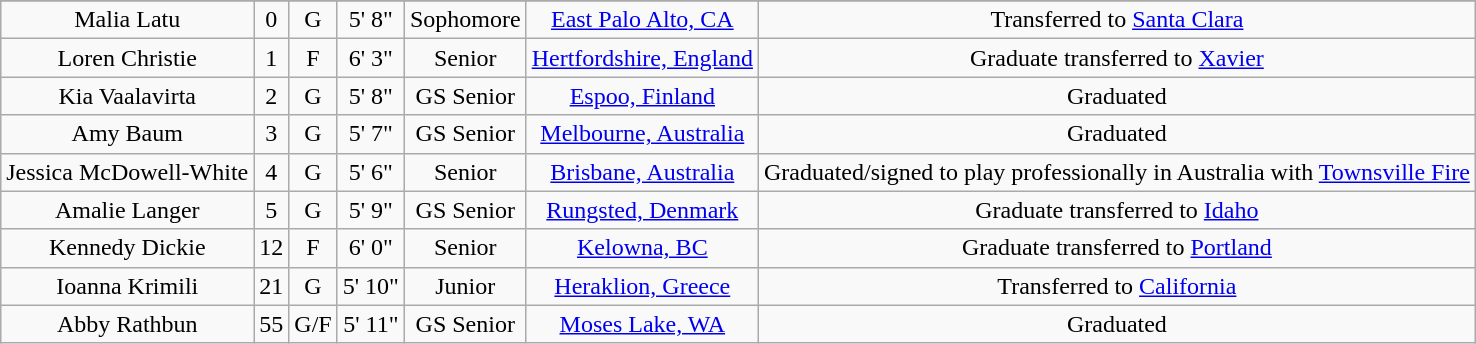<table class="wikitable sortable" style="text-align: center">
<tr align=center>
</tr>
<tr>
<td>Malia Latu</td>
<td>0</td>
<td>G</td>
<td>5' 8"</td>
<td>Sophomore</td>
<td><a href='#'>East Palo Alto, CA</a></td>
<td>Transferred to <a href='#'>Santa Clara</a></td>
</tr>
<tr>
<td>Loren Christie</td>
<td>1</td>
<td>F</td>
<td>6' 3"</td>
<td>Senior</td>
<td><a href='#'>Hertfordshire, England</a></td>
<td>Graduate transferred to <a href='#'>Xavier</a></td>
</tr>
<tr>
<td>Kia Vaalavirta</td>
<td>2</td>
<td>G</td>
<td>5' 8"</td>
<td>GS Senior</td>
<td><a href='#'>Espoo, Finland</a></td>
<td>Graduated</td>
</tr>
<tr>
<td>Amy Baum</td>
<td>3</td>
<td>G</td>
<td>5' 7"</td>
<td>GS Senior</td>
<td><a href='#'>Melbourne, Australia</a></td>
<td>Graduated</td>
</tr>
<tr>
<td>Jessica McDowell-White</td>
<td>4</td>
<td>G</td>
<td>5' 6"</td>
<td>Senior</td>
<td><a href='#'>Brisbane, Australia</a></td>
<td>Graduated/signed to play professionally in Australia with <a href='#'>Townsville Fire</a></td>
</tr>
<tr>
<td>Amalie Langer</td>
<td>5</td>
<td>G</td>
<td>5' 9"</td>
<td>GS Senior</td>
<td><a href='#'>Rungsted, Denmark</a></td>
<td>Graduate transferred to <a href='#'>Idaho</a></td>
</tr>
<tr>
<td>Kennedy Dickie</td>
<td>12</td>
<td>F</td>
<td>6' 0"</td>
<td>Senior</td>
<td><a href='#'>Kelowna, BC</a></td>
<td>Graduate transferred to <a href='#'>Portland</a></td>
</tr>
<tr>
<td>Ioanna Krimili</td>
<td>21</td>
<td>G</td>
<td>5' 10"</td>
<td> Junior</td>
<td><a href='#'>Heraklion, Greece</a></td>
<td>Transferred to <a href='#'>California</a></td>
</tr>
<tr>
<td>Abby Rathbun</td>
<td>55</td>
<td>G/F</td>
<td>5' 11"</td>
<td>GS Senior</td>
<td><a href='#'>Moses Lake, WA</a></td>
<td>Graduated</td>
</tr>
</table>
